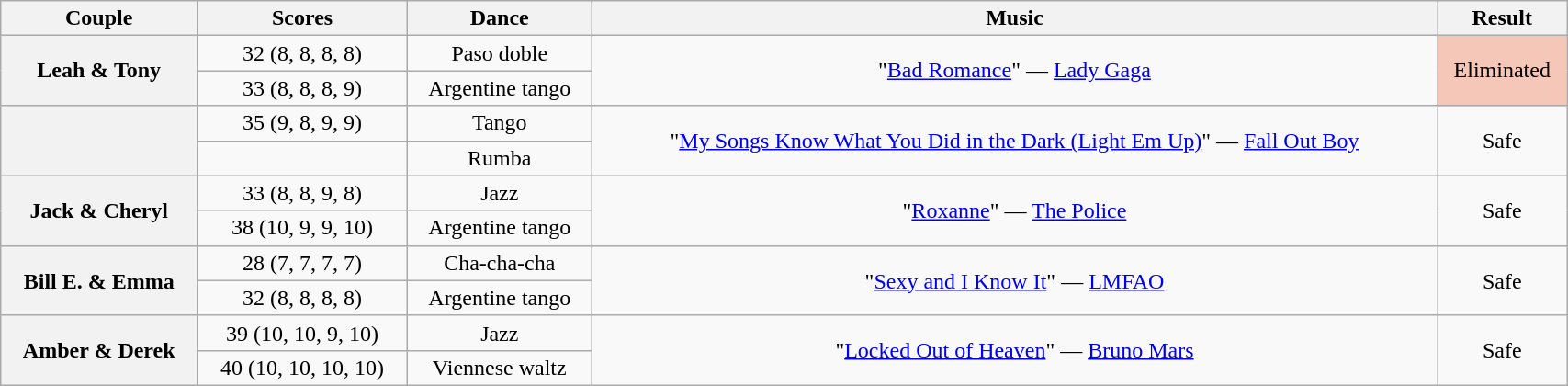<table class="wikitable sortable" style="text-align:center; width:90%">
<tr>
<th scope="col">Couple</th>
<th scope="col">Scores</th>
<th scope="col" class="unsortable">Dance</th>
<th scope="col" class="unsortable">Music</th>
<th scope="col" class="unsortable">Result</th>
</tr>
<tr>
<th scope="row" rowspan=2>Leah & Tony</th>
<td>32 (8, 8, 8, 8)</td>
<td>Paso doble</td>
<td rowspan=2>"<a href='#'>Bad Romance</a>" — <a href='#'>Lady Gaga</a></td>
<td rowspan=2 bgcolor=f4c7b8>Eliminated</td>
</tr>
<tr>
<td>33 (8, 8, 8, 9)</td>
<td>Argentine tango</td>
</tr>
<tr>
<th scope="row" rowspan=2></th>
<td>35 (9, 8, 9, 9)</td>
<td>Tango</td>
<td rowspan=2>"<a href='#'>My Songs Know What You Did in the Dark (Light Em Up)</a>" — <a href='#'>Fall Out Boy</a></td>
<td rowspan=2>Safe</td>
</tr>
<tr>
<td></td>
<td>Rumba</td>
</tr>
<tr>
<th scope="row" rowspan=2>Jack & Cheryl</th>
<td>33 (8, 8, 9, 8)</td>
<td>Jazz</td>
<td rowspan=2>"<a href='#'>Roxanne</a>" — <a href='#'>The Police</a></td>
<td rowspan=2>Safe</td>
</tr>
<tr>
<td>38 (10, 9, 9, 10)</td>
<td>Argentine tango</td>
</tr>
<tr>
<th scope="row" rowspan=2>Bill E. & Emma</th>
<td>28 (7, 7, 7, 7)</td>
<td>Cha-cha-cha</td>
<td rowspan=2>"<a href='#'>Sexy and I Know It</a>" — <a href='#'>LMFAO</a></td>
<td rowspan=2>Safe</td>
</tr>
<tr>
<td>32 (8, 8, 8, 8)</td>
<td>Argentine tango</td>
</tr>
<tr>
<th scope="row" rowspan=2>Amber & Derek</th>
<td>39 (10, 10, 9, 10)</td>
<td>Jazz</td>
<td rowspan=2>"<a href='#'>Locked Out of Heaven</a>" — <a href='#'>Bruno Mars</a></td>
<td rowspan=2>Safe</td>
</tr>
<tr>
<td>40 (10, 10, 10, 10)</td>
<td>Viennese waltz</td>
</tr>
</table>
